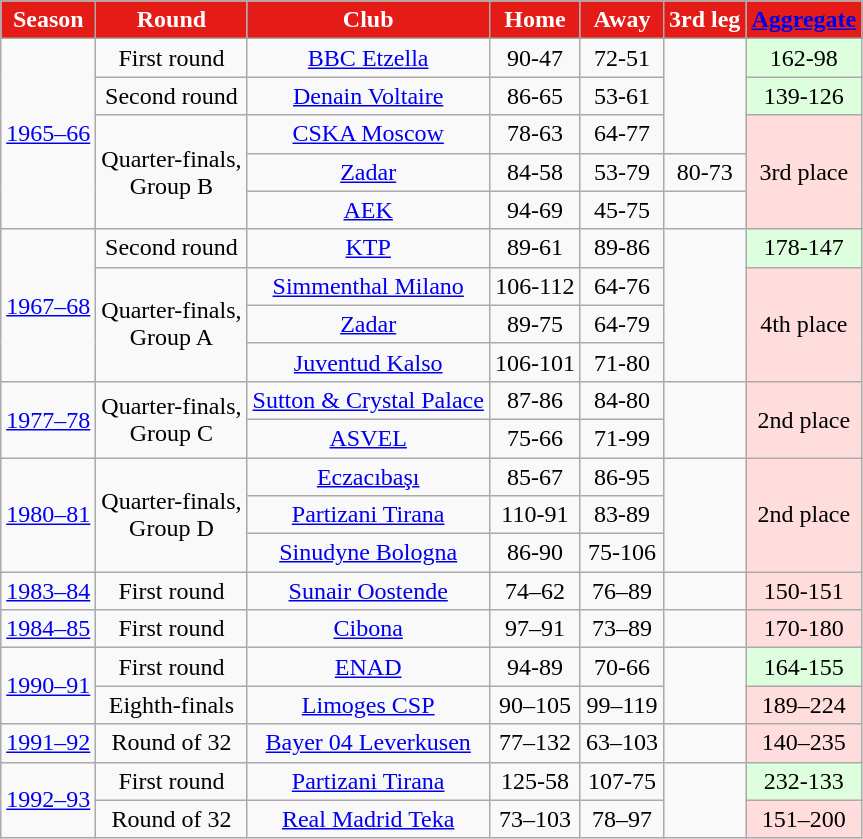<table class="wikitable" style="text-align: center;">
<tr>
<th style="color:white; background:#E41B17;">Season</th>
<th style="color:white; background:#E41B17;">Round</th>
<th style="color:white; background:#E41B17;">Club</th>
<th style="color:white; background:#E41B17;">Home</th>
<th style="color:white; background:#E41B17;">Away</th>
<th style="color:white; background:#E41B17;">3rd leg</th>
<th style="color:white; background:#E41B17;"><a href='#'>Aggregate</a></th>
</tr>
<tr>
<td rowspan="5"><a href='#'> 1965–66</a></td>
<td>First round</td>
<td> <a href='#'>BBC Etzella</a></td>
<td>90-47</td>
<td>72-51</td>
<td rowspan="3"></td>
<td style="text-align:center; background:#dfd;">162-98</td>
</tr>
<tr>
<td>Second round</td>
<td> <a href='#'>Denain Voltaire</a></td>
<td>86-65</td>
<td>53-61</td>
<td style="text-align:center; background:#dfd;">139-126</td>
</tr>
<tr>
<td rowspan="3">Quarter-finals,<br>Group B</td>
<td> <a href='#'>CSKA Moscow</a></td>
<td>78-63</td>
<td>64-77</td>
<td rowspan="3" style="text-align:center; background:#fdd;">3rd place</td>
</tr>
<tr>
<td> <a href='#'>Zadar</a></td>
<td>84-58</td>
<td>53-79</td>
<td>80-73</td>
</tr>
<tr>
<td> <a href='#'>AEK</a></td>
<td>94-69</td>
<td>45-75</td>
<td></td>
</tr>
<tr>
<td rowspan="4"><a href='#'>1967–68</a></td>
<td>Second round</td>
<td> <a href='#'>KTP</a></td>
<td>89-61</td>
<td>89-86</td>
<td rowspan="4"></td>
<td style="text-align:center; background:#dfd;">178-147</td>
</tr>
<tr>
<td rowspan="3">Quarter-finals,<br>Group A</td>
<td> <a href='#'>Simmenthal Milano</a></td>
<td>106-112</td>
<td>64-76</td>
<td rowspan="3" style="text-align:center; background:#fdd;">4th place</td>
</tr>
<tr>
<td> <a href='#'>Zadar</a></td>
<td>89-75</td>
<td>64-79</td>
</tr>
<tr>
<td> <a href='#'>Juventud Kalso</a></td>
<td>106-101</td>
<td>71-80</td>
</tr>
<tr>
<td rowspan="2"><a href='#'>1977–78</a></td>
<td rowspan="2">Quarter-finals,<br>Group C</td>
<td> <a href='#'>Sutton & Crystal Palace</a></td>
<td>87-86</td>
<td>84-80</td>
<td rowspan="2"></td>
<td rowspan="2" style="text-align:center; background:#fdd;">2nd place</td>
</tr>
<tr>
<td> <a href='#'>ASVEL</a></td>
<td>75-66</td>
<td>71-99</td>
</tr>
<tr>
<td rowspan="3"><a href='#'>1980–81</a></td>
<td rowspan="3">Quarter-finals,<br>Group D</td>
<td> <a href='#'>Eczacıbaşı</a></td>
<td>85-67</td>
<td>86-95</td>
<td rowspan="3"></td>
<td rowspan="3" style="text-align:center; background:#fdd;">2nd place</td>
</tr>
<tr>
<td> <a href='#'>Partizani Tirana</a></td>
<td>110-91</td>
<td>83-89</td>
</tr>
<tr>
<td> <a href='#'>Sinudyne Bologna</a></td>
<td>86-90</td>
<td>75-106</td>
</tr>
<tr>
<td><a href='#'>1983–84</a></td>
<td>First round</td>
<td> <a href='#'>Sunair Oostende</a></td>
<td>74–62</td>
<td>76–89</td>
<td></td>
<td style="text-align:center; background:#fdd;">150-151</td>
</tr>
<tr>
<td><a href='#'>1984–85</a></td>
<td>First round</td>
<td> <a href='#'>Cibona</a></td>
<td>97–91</td>
<td>73–89</td>
<td></td>
<td style="text-align:center; background:#fdd;">170-180</td>
</tr>
<tr>
<td rowspan="2"><a href='#'>1990–91</a></td>
<td>First round</td>
<td> <a href='#'>ENAD</a></td>
<td>94-89</td>
<td>70-66</td>
<td rowspan="2"></td>
<td style="text-align:center; background:#dfd;">164-155</td>
</tr>
<tr>
<td>Eighth-finals</td>
<td> <a href='#'>Limoges CSP</a></td>
<td>90–105</td>
<td>99–119</td>
<td style="text-align:center; background:#fdd;">189–224</td>
</tr>
<tr>
<td><a href='#'>1991–92</a></td>
<td>Round of 32</td>
<td> <a href='#'>Bayer 04 Leverkusen</a></td>
<td>77–132</td>
<td>63–103</td>
<td></td>
<td style="text-align:center; background:#fdd;">140–235</td>
</tr>
<tr>
<td rowspan="2"><a href='#'>1992–93</a></td>
<td>First round</td>
<td> <a href='#'>Partizani Tirana</a></td>
<td>125-58</td>
<td>107-75</td>
<td rowspan="2"></td>
<td style="text-align:center; background:#dfd;">232-133</td>
</tr>
<tr>
<td>Round of 32</td>
<td> <a href='#'>Real Madrid Teka</a></td>
<td>73–103</td>
<td>78–97</td>
<td style="text-align:center; background:#fdd;">151–200</td>
</tr>
</table>
